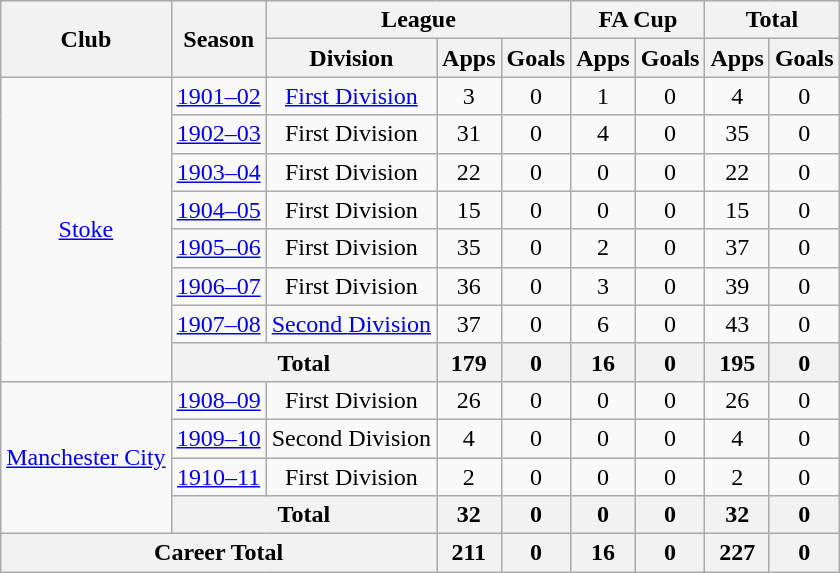<table class="wikitable" style="text-align: center;">
<tr>
<th rowspan="2">Club</th>
<th rowspan="2">Season</th>
<th colspan="3">League</th>
<th colspan="2">FA Cup</th>
<th colspan="2">Total</th>
</tr>
<tr>
<th>Division</th>
<th>Apps</th>
<th>Goals</th>
<th>Apps</th>
<th>Goals</th>
<th>Apps</th>
<th>Goals</th>
</tr>
<tr>
<td rowspan="8"><a href='#'>Stoke</a></td>
<td><a href='#'>1901–02</a></td>
<td><a href='#'>First Division</a></td>
<td>3</td>
<td>0</td>
<td>1</td>
<td>0</td>
<td>4</td>
<td>0</td>
</tr>
<tr>
<td><a href='#'>1902–03</a></td>
<td>First Division</td>
<td>31</td>
<td>0</td>
<td>4</td>
<td>0</td>
<td>35</td>
<td>0</td>
</tr>
<tr>
<td><a href='#'>1903–04</a></td>
<td>First Division</td>
<td>22</td>
<td>0</td>
<td>0</td>
<td>0</td>
<td>22</td>
<td>0</td>
</tr>
<tr>
<td><a href='#'>1904–05</a></td>
<td>First Division</td>
<td>15</td>
<td>0</td>
<td>0</td>
<td>0</td>
<td>15</td>
<td>0</td>
</tr>
<tr>
<td><a href='#'>1905–06</a></td>
<td>First Division</td>
<td>35</td>
<td>0</td>
<td>2</td>
<td>0</td>
<td>37</td>
<td>0</td>
</tr>
<tr>
<td><a href='#'>1906–07</a></td>
<td>First Division</td>
<td>36</td>
<td>0</td>
<td>3</td>
<td>0</td>
<td>39</td>
<td>0</td>
</tr>
<tr>
<td><a href='#'>1907–08</a></td>
<td><a href='#'>Second Division</a></td>
<td>37</td>
<td>0</td>
<td>6</td>
<td>0</td>
<td>43</td>
<td>0</td>
</tr>
<tr>
<th colspan="2">Total</th>
<th>179</th>
<th>0</th>
<th>16</th>
<th>0</th>
<th>195</th>
<th>0</th>
</tr>
<tr>
<td rowspan="4"><a href='#'>Manchester City</a></td>
<td><a href='#'>1908–09</a></td>
<td>First Division</td>
<td>26</td>
<td>0</td>
<td>0</td>
<td>0</td>
<td>26</td>
<td>0</td>
</tr>
<tr>
<td><a href='#'>1909–10</a></td>
<td>Second Division</td>
<td>4</td>
<td>0</td>
<td>0</td>
<td>0</td>
<td>4</td>
<td>0</td>
</tr>
<tr>
<td><a href='#'>1910–11</a></td>
<td>First Division</td>
<td>2</td>
<td>0</td>
<td>0</td>
<td>0</td>
<td>2</td>
<td>0</td>
</tr>
<tr>
<th colspan="2">Total</th>
<th>32</th>
<th>0</th>
<th>0</th>
<th>0</th>
<th>32</th>
<th>0</th>
</tr>
<tr>
<th colspan="3">Career Total</th>
<th>211</th>
<th>0</th>
<th>16</th>
<th>0</th>
<th>227</th>
<th>0</th>
</tr>
</table>
